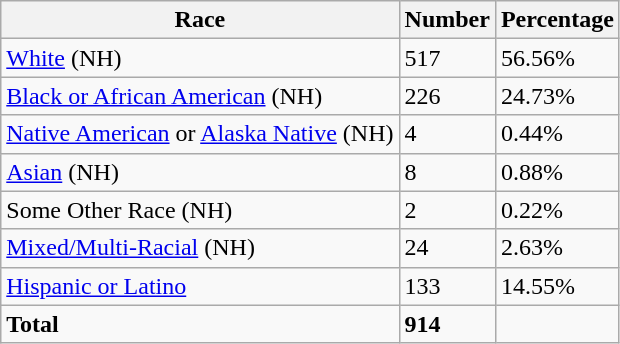<table class="wikitable">
<tr>
<th>Race</th>
<th>Number</th>
<th>Percentage</th>
</tr>
<tr>
<td><a href='#'>White</a> (NH)</td>
<td>517</td>
<td>56.56%</td>
</tr>
<tr>
<td><a href='#'>Black or African American</a> (NH)</td>
<td>226</td>
<td>24.73%</td>
</tr>
<tr>
<td><a href='#'>Native American</a> or <a href='#'>Alaska Native</a> (NH)</td>
<td>4</td>
<td>0.44%</td>
</tr>
<tr>
<td><a href='#'>Asian</a> (NH)</td>
<td>8</td>
<td>0.88%</td>
</tr>
<tr>
<td>Some Other Race (NH)</td>
<td>2</td>
<td>0.22%</td>
</tr>
<tr>
<td><a href='#'>Mixed/Multi-Racial</a> (NH)</td>
<td>24</td>
<td>2.63%</td>
</tr>
<tr>
<td><a href='#'>Hispanic or Latino</a></td>
<td>133</td>
<td>14.55%</td>
</tr>
<tr>
<td><strong>Total</strong></td>
<td><strong>914</strong></td>
<td></td>
</tr>
</table>
